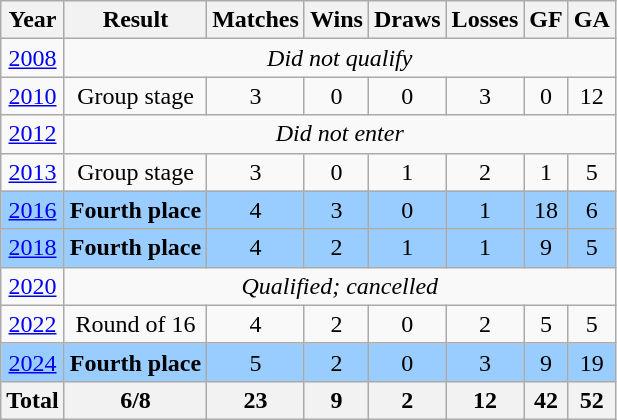<table class="wikitable" style="text-align: center;">
<tr>
<th>Year</th>
<th>Result</th>
<th>Matches</th>
<th>Wins</th>
<th>Draws</th>
<th>Losses</th>
<th>GF</th>
<th>GA</th>
</tr>
<tr>
<td> <a href='#'>2008</a></td>
<td colspan=8><em>Did not qualify</em></td>
</tr>
<tr>
<td> <a href='#'>2010</a></td>
<td>Group stage</td>
<td>3</td>
<td>0</td>
<td>0</td>
<td>3</td>
<td>0</td>
<td>12</td>
</tr>
<tr>
<td> <a href='#'>2012</a></td>
<td colspan=8><em>Did not enter</em></td>
</tr>
<tr>
<td> <a href='#'>2013</a></td>
<td>Group stage</td>
<td>3</td>
<td>0</td>
<td>1</td>
<td>2</td>
<td>1</td>
<td>5</td>
</tr>
<tr style="background:#9acdff;">
<td> <a href='#'>2016</a></td>
<td><strong>Fourth place</strong></td>
<td>4</td>
<td>3</td>
<td>0</td>
<td>1</td>
<td>18</td>
<td>6</td>
</tr>
<tr style="background:#9acdff;">
<td> <a href='#'>2018</a></td>
<td><strong>Fourth place</strong></td>
<td>4</td>
<td>2</td>
<td>1</td>
<td>1</td>
<td>9</td>
<td>5</td>
</tr>
<tr>
<td> <a href='#'>2020</a></td>
<td colspan=8><em>Qualified; cancelled</em></td>
</tr>
<tr>
<td> <a href='#'>2022</a></td>
<td>Round of 16</td>
<td>4</td>
<td>2</td>
<td>0</td>
<td>2</td>
<td>5</td>
<td>5</td>
</tr>
<tr style="background:#9acdff;">
<td> <a href='#'>2024</a></td>
<td><strong>Fourth place</strong></td>
<td>5</td>
<td>2</td>
<td>0</td>
<td>3</td>
<td>9</td>
<td>19</td>
</tr>
<tr>
<th>Total</th>
<th>6/8</th>
<th>23</th>
<th>9</th>
<th>2</th>
<th>12</th>
<th>42</th>
<th>52</th>
</tr>
</table>
